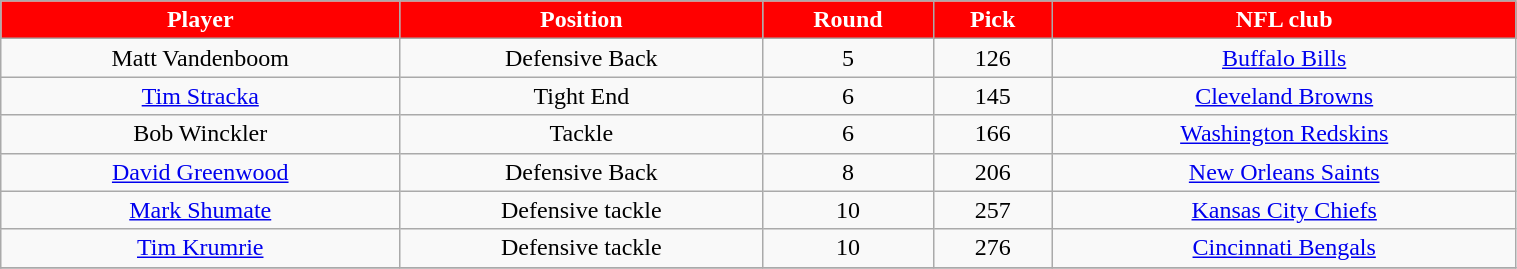<table class="wikitable" width="80%">
<tr align="center"  style="background:red;color:#FFFFFF;">
<td><strong>Player</strong></td>
<td><strong>Position</strong></td>
<td><strong>Round</strong></td>
<td><strong>Pick</strong></td>
<td><strong>NFL club</strong></td>
</tr>
<tr align="center" bgcolor="">
<td>Matt Vandenboom</td>
<td>Defensive Back</td>
<td>5</td>
<td>126</td>
<td><a href='#'>Buffalo Bills</a></td>
</tr>
<tr align="center" bgcolor="">
<td><a href='#'>Tim Stracka</a></td>
<td>Tight End</td>
<td>6</td>
<td>145</td>
<td><a href='#'>Cleveland Browns</a></td>
</tr>
<tr align="center" bgcolor="">
<td>Bob Winckler</td>
<td>Tackle</td>
<td>6</td>
<td>166</td>
<td><a href='#'>Washington Redskins</a></td>
</tr>
<tr align="center" bgcolor="">
<td><a href='#'>David Greenwood</a></td>
<td>Defensive Back</td>
<td>8</td>
<td>206</td>
<td><a href='#'>New Orleans Saints</a></td>
</tr>
<tr align="center" bgcolor="">
<td><a href='#'>Mark Shumate</a></td>
<td>Defensive tackle</td>
<td>10</td>
<td>257</td>
<td><a href='#'>Kansas City Chiefs</a></td>
</tr>
<tr align="center" bgcolor="">
<td><a href='#'>Tim Krumrie</a></td>
<td>Defensive tackle</td>
<td>10</td>
<td>276</td>
<td><a href='#'>Cincinnati Bengals</a></td>
</tr>
<tr align="center" bgcolor="">
</tr>
</table>
